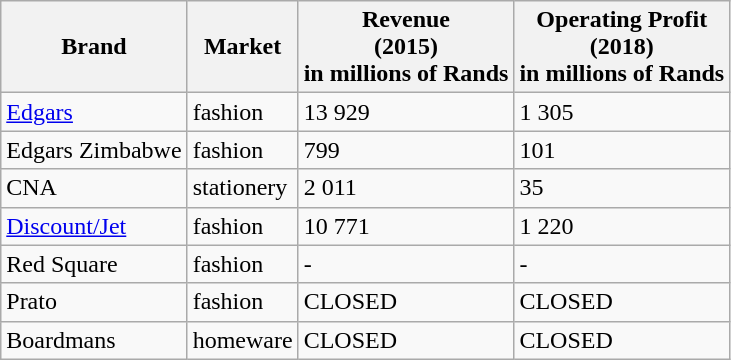<table class="wikitable">
<tr>
<th>Brand</th>
<th>Market</th>
<th>Revenue<br>(2015)<br>in millions of Rands</th>
<th>Operating Profit<br>(2018)<br>in millions of Rands</th>
</tr>
<tr>
<td><a href='#'>Edgars</a></td>
<td>fashion</td>
<td>13 929</td>
<td>1 305</td>
</tr>
<tr>
<td>Edgars Zimbabwe</td>
<td>fashion</td>
<td>799</td>
<td>101</td>
</tr>
<tr>
<td>CNA</td>
<td>stationery</td>
<td>2 011</td>
<td>35</td>
</tr>
<tr>
<td><a href='#'>Discount/Jet</a></td>
<td>fashion</td>
<td>10 771</td>
<td>1 220</td>
</tr>
<tr>
<td>Red Square</td>
<td>fashion</td>
<td>-</td>
<td>-</td>
</tr>
<tr>
<td>Prato</td>
<td>fashion</td>
<td>CLOSED</td>
<td>CLOSED</td>
</tr>
<tr>
<td>Boardmans</td>
<td>homeware</td>
<td>CLOSED</td>
<td>CLOSED</td>
</tr>
</table>
